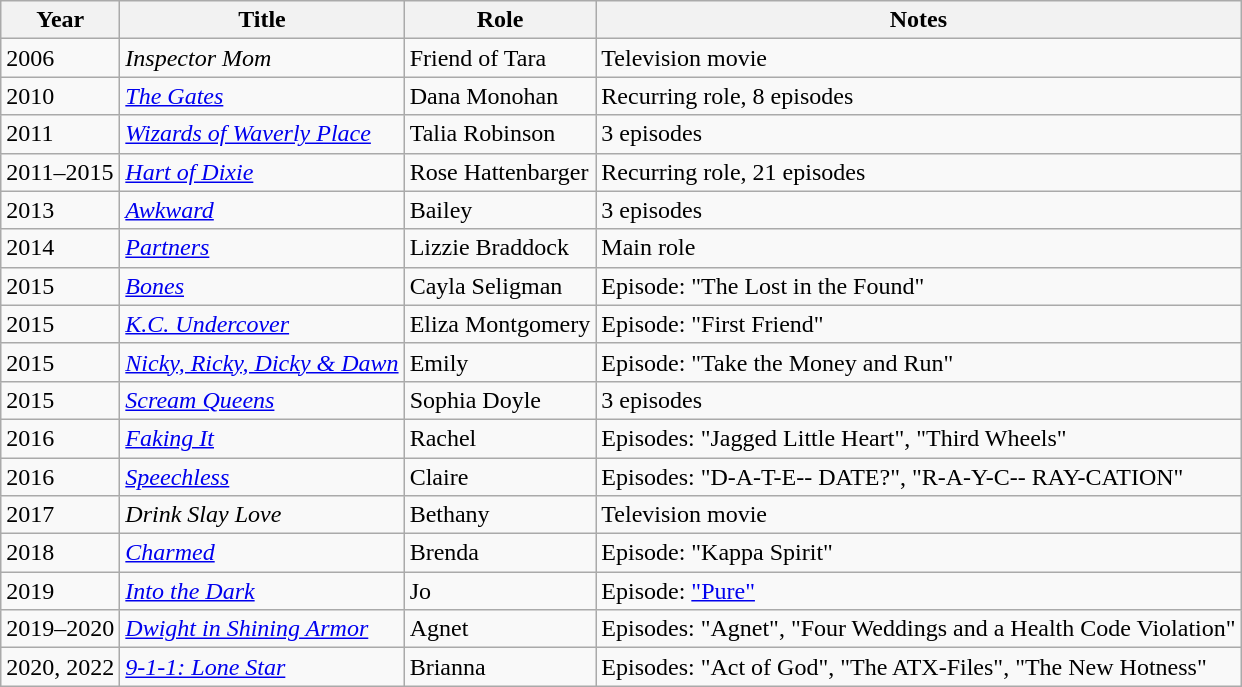<table class="wikitable sortable">
<tr>
<th>Year</th>
<th>Title</th>
<th>Role</th>
<th class="unsortable">Notes</th>
</tr>
<tr>
<td>2006</td>
<td><em>Inspector Mom</em></td>
<td>Friend of Tara</td>
<td>Television movie</td>
</tr>
<tr>
<td>2010</td>
<td><em><a href='#'>The Gates</a></em></td>
<td>Dana Monohan</td>
<td>Recurring role, 8 episodes</td>
</tr>
<tr>
<td>2011</td>
<td><em><a href='#'>Wizards of Waverly Place</a></em></td>
<td>Talia Robinson</td>
<td>3 episodes</td>
</tr>
<tr>
<td>2011–2015</td>
<td><em><a href='#'>Hart of Dixie</a></em></td>
<td>Rose Hattenbarger</td>
<td>Recurring role, 21 episodes</td>
</tr>
<tr>
<td>2013</td>
<td><em><a href='#'>Awkward</a></em></td>
<td>Bailey</td>
<td>3 episodes</td>
</tr>
<tr>
<td>2014</td>
<td><em><a href='#'>Partners</a></em></td>
<td>Lizzie Braddock</td>
<td>Main role</td>
</tr>
<tr>
<td>2015</td>
<td><em><a href='#'>Bones</a></em></td>
<td>Cayla Seligman</td>
<td>Episode: "The Lost in the Found"</td>
</tr>
<tr>
<td>2015</td>
<td><em><a href='#'>K.C. Undercover</a></em></td>
<td>Eliza Montgomery</td>
<td>Episode: "First Friend"</td>
</tr>
<tr>
<td>2015</td>
<td><em><a href='#'>Nicky, Ricky, Dicky & Dawn</a></em></td>
<td>Emily</td>
<td>Episode: "Take the Money and Run"</td>
</tr>
<tr>
<td>2015</td>
<td><em><a href='#'>Scream Queens</a></em></td>
<td>Sophia Doyle</td>
<td>3 episodes</td>
</tr>
<tr>
<td>2016</td>
<td><em><a href='#'>Faking It</a></em></td>
<td>Rachel</td>
<td>Episodes: "Jagged Little Heart", "Third Wheels"</td>
</tr>
<tr>
<td>2016</td>
<td><em><a href='#'>Speechless</a></em></td>
<td>Claire</td>
<td>Episodes: "D-A-T-E-- DATE?", "R-A-Y-C-- RAY-CATION"</td>
</tr>
<tr>
<td>2017</td>
<td><em>Drink Slay Love</em></td>
<td>Bethany</td>
<td>Television movie</td>
</tr>
<tr>
<td>2018</td>
<td><em><a href='#'>Charmed</a></em></td>
<td>Brenda</td>
<td>Episode: "Kappa Spirit"</td>
</tr>
<tr>
<td>2019</td>
<td><em><a href='#'>Into the Dark</a></em></td>
<td>Jo</td>
<td>Episode: <a href='#'>"Pure"</a></td>
</tr>
<tr>
<td>2019–2020</td>
<td><em><a href='#'>Dwight in Shining Armor</a></em></td>
<td>Agnet</td>
<td>Episodes: "Agnet", "Four Weddings and a Health Code Violation"</td>
</tr>
<tr>
<td>2020, 2022</td>
<td><em><a href='#'>9-1-1: Lone Star</a></em></td>
<td>Brianna</td>
<td>Episodes: "Act of God", "The ATX-Files", "The New Hotness"</td>
</tr>
</table>
